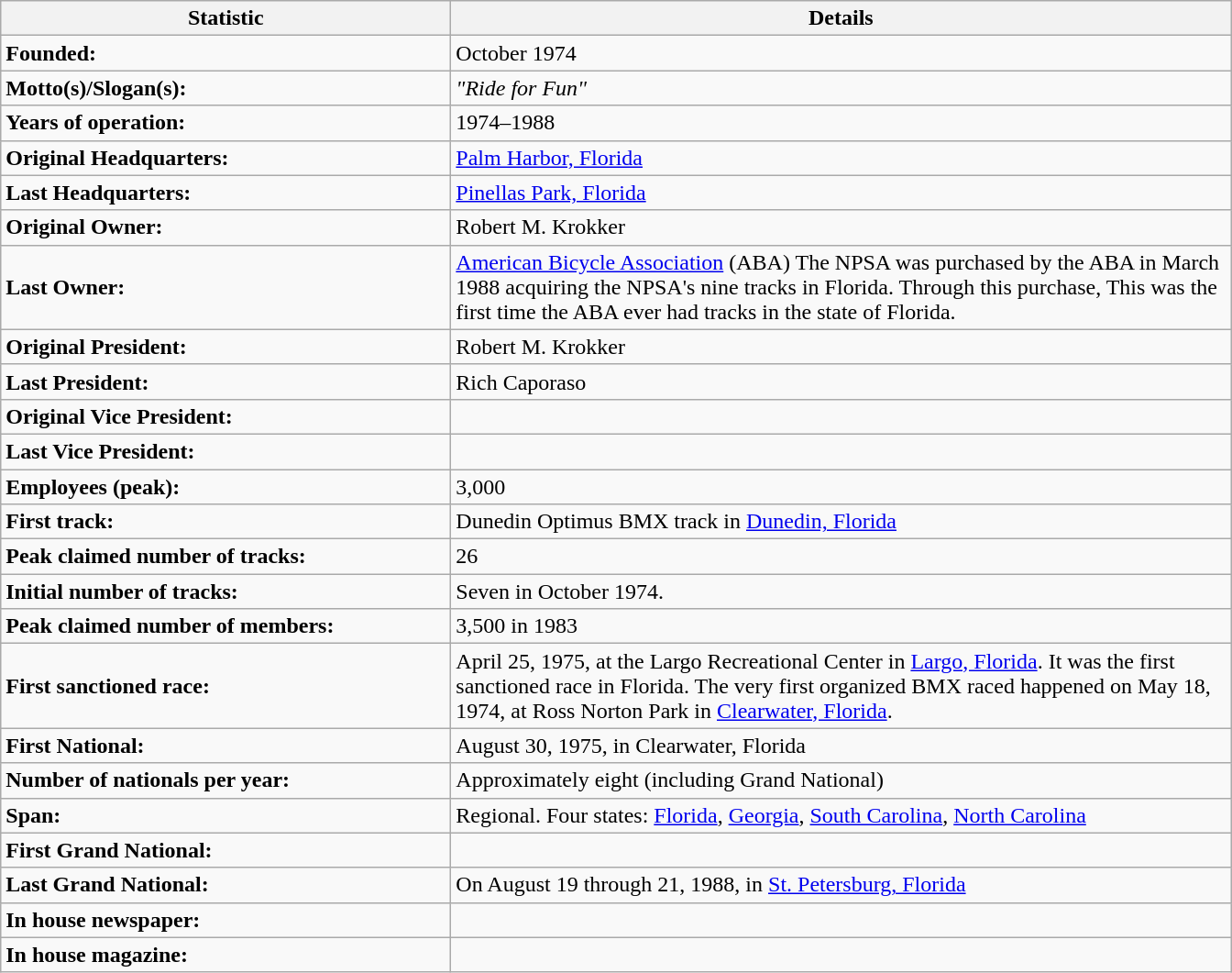<table class="sortable wikitable" style="text-align:Left;">
<tr>
<th style="width:20em">Statistic</th>
<th style="width:35em">Details</th>
</tr>
<tr>
<td align=left><strong>Founded:</strong></td>
<td align=left>October 1974</td>
</tr>
<tr>
<td align=left><strong>Motto(s)/Slogan(s):</strong></td>
<td align=left><em>"Ride for Fun"</em></td>
</tr>
<tr>
<td align=left><strong>Years of operation:</strong></td>
<td align=left>1974–1988</td>
</tr>
<tr>
<td align=left><strong>Original Headquarters:</strong></td>
<td align=left><a href='#'>Palm Harbor, Florida</a></td>
</tr>
<tr>
<td align=left><strong>Last Headquarters:</strong></td>
<td align=left><a href='#'>Pinellas Park, Florida</a></td>
</tr>
<tr>
<td align=left><strong>Original Owner:</strong></td>
<td align=left>Robert M. Krokker</td>
</tr>
<tr>
<td align=left><strong>Last Owner:</strong></td>
<td align=left><a href='#'>American Bicycle Association</a> (ABA) The NPSA was purchased by the ABA in March 1988 acquiring the NPSA's nine tracks in Florida. Through this purchase, This was the first time the ABA ever had tracks in the state of Florida.</td>
</tr>
<tr>
<td align=left><strong>Original President:</strong></td>
<td align=left>Robert M. Krokker</td>
</tr>
<tr>
<td align=left><strong>Last President:</strong></td>
<td align=left>Rich Caporaso</td>
</tr>
<tr>
<td align=left><strong>Original Vice President:</strong></td>
<td align=left></td>
</tr>
<tr>
<td align=left><strong>Last Vice President:</strong></td>
<td align=left></td>
</tr>
<tr>
<td align=left><strong>Employees (peak):</strong></td>
<td align=left>3,000</td>
</tr>
<tr>
<td align=left><strong>First track:</strong></td>
<td align=left>Dunedin Optimus BMX track in <a href='#'>Dunedin, Florida</a></td>
</tr>
<tr>
<td align=left><strong>Peak claimed number of tracks:</strong></td>
<td align=left>26</td>
</tr>
<tr>
<td align=left><strong>Initial number of tracks:</strong></td>
<td align=left>Seven in October 1974.</td>
</tr>
<tr>
<td align=left><strong>Peak claimed number of members:</strong></td>
<td align=left>3,500 in 1983</td>
</tr>
<tr>
<td align=left><strong>First sanctioned race:</strong></td>
<td align=left>April 25, 1975, at the Largo Recreational Center in <a href='#'>Largo, Florida</a>. It was the first sanctioned race in Florida. The very first organized BMX raced happened on May 18, 1974, at Ross Norton Park in <a href='#'>Clearwater, Florida</a>.</td>
</tr>
<tr>
<td align=left><strong>First National:</strong></td>
<td align=left>August 30, 1975, in Clearwater, Florida</td>
</tr>
<tr>
<td align=left><strong>Number of nationals per year:</strong></td>
<td align=left>Approximately eight (including Grand National)</td>
</tr>
<tr>
<td align=left><strong>Span:</strong></td>
<td align=left>Regional. Four states: <a href='#'>Florida</a>, <a href='#'>Georgia</a>, <a href='#'>South Carolina</a>, <a href='#'>North Carolina</a></td>
</tr>
<tr>
<td align=left><strong>First Grand National:</strong></td>
<td align=left></td>
</tr>
<tr>
<td align=left><strong>Last Grand National:</strong></td>
<td align=left>On August 19 through 21, 1988, in <a href='#'>St. Petersburg, Florida</a></td>
</tr>
<tr>
<td align=left><strong>In house newspaper:</strong></td>
<td align=left></td>
</tr>
<tr>
<td align=left><strong>In house magazine:</strong></td>
<td align=left></td>
</tr>
</table>
